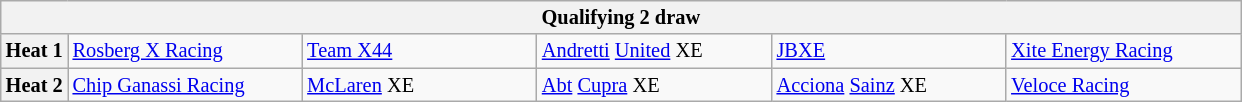<table class="wikitable" style="text-align:center; font-size:85%">
<tr>
<th colspan="6">Qualifying 2 draw</th>
</tr>
<tr>
<th>Heat 1</th>
<td width="150px" align="left"> <a href='#'>Rosberg X Racing</a></td>
<td width="150px" align="left"> <a href='#'>Team X44</a></td>
<td width="150px" align="left"> <a href='#'>Andretti</a> <a href='#'>United</a> XE</td>
<td width="150px" align="left"> <a href='#'>JBXE</a></td>
<td width="150px" align="left"> <a href='#'>Xite Energy Racing</a></td>
</tr>
<tr>
<th>Heat 2</th>
<td width="150px" align="left"> <a href='#'>Chip Ganassi Racing</a></td>
<td width="150px" align="left"> <a href='#'>McLaren</a> XE</td>
<td width="150px" align="left"> <a href='#'>Abt</a> <a href='#'>Cupra</a> XE</td>
<td width="150px" align="left"> <a href='#'>Acciona</a>  <a href='#'>Sainz</a> XE</td>
<td width="150px" align="left"> <a href='#'>Veloce Racing</a></td>
</tr>
</table>
